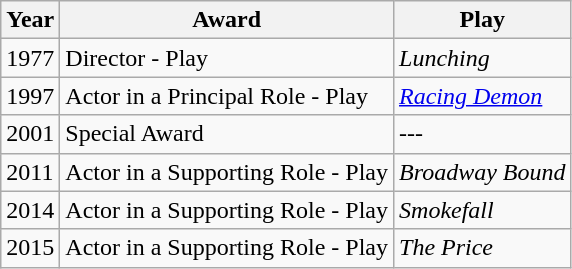<table class="wikitable">
<tr>
<th>Year</th>
<th>Award</th>
<th>Play</th>
</tr>
<tr>
<td>1977</td>
<td>Director - Play</td>
<td><em>Lunching</em></td>
</tr>
<tr>
<td>1997</td>
<td>Actor in a Principal Role - Play</td>
<td><em><a href='#'>Racing Demon</a></em></td>
</tr>
<tr>
<td>2001</td>
<td>Special Award</td>
<td>---</td>
</tr>
<tr>
<td>2011</td>
<td>Actor in a Supporting Role - Play</td>
<td><em>Broadway Bound</em></td>
</tr>
<tr>
<td>2014</td>
<td>Actor in a Supporting Role - Play</td>
<td><em>Smokefall</em></td>
</tr>
<tr>
<td>2015</td>
<td>Actor in a Supporting Role - Play</td>
<td><em>The Price</em></td>
</tr>
</table>
